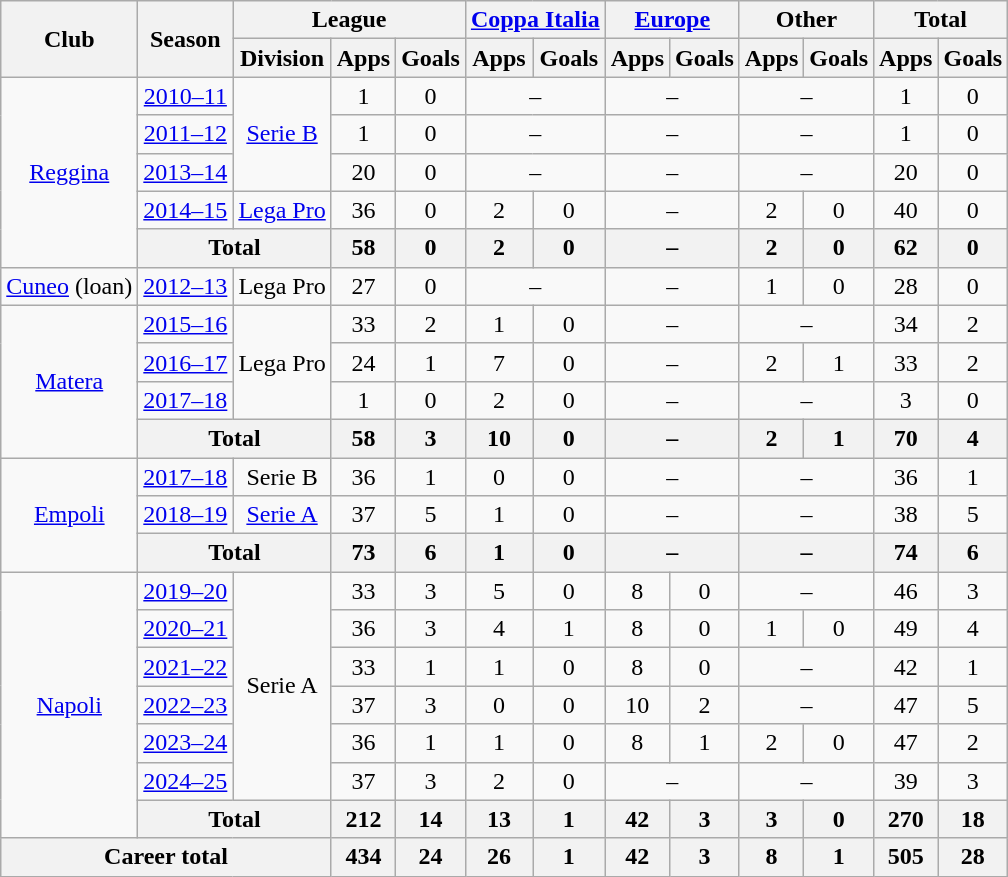<table class="wikitable" style="text-align:center">
<tr>
<th rowspan="2">Club</th>
<th rowspan="2">Season</th>
<th colspan="3">League</th>
<th colspan="2"><a href='#'>Coppa Italia</a></th>
<th colspan="2"><a href='#'>Europe</a></th>
<th colspan="2">Other</th>
<th colspan="2">Total</th>
</tr>
<tr>
<th>Division</th>
<th>Apps</th>
<th>Goals</th>
<th>Apps</th>
<th>Goals</th>
<th>Apps</th>
<th>Goals</th>
<th>Apps</th>
<th>Goals</th>
<th>Apps</th>
<th>Goals</th>
</tr>
<tr>
<td rowspan="5"><a href='#'>Reggina</a></td>
<td><a href='#'>2010–11</a></td>
<td rowspan="3"><a href='#'>Serie B</a></td>
<td>1</td>
<td>0</td>
<td colspan="2">–</td>
<td colspan="2">–</td>
<td colspan="2">–</td>
<td>1</td>
<td>0</td>
</tr>
<tr>
<td><a href='#'>2011–12</a></td>
<td>1</td>
<td>0</td>
<td colspan="2">–</td>
<td colspan="2">–</td>
<td colspan="2">–</td>
<td>1</td>
<td>0</td>
</tr>
<tr>
<td><a href='#'>2013–14</a></td>
<td>20</td>
<td>0</td>
<td colspan="2">–</td>
<td colspan="2">–</td>
<td colspan="2">–</td>
<td>20</td>
<td>0</td>
</tr>
<tr>
<td><a href='#'>2014–15</a></td>
<td><a href='#'>Lega Pro</a></td>
<td>36</td>
<td>0</td>
<td>2</td>
<td>0</td>
<td colspan="2">–</td>
<td>2</td>
<td>0</td>
<td>40</td>
<td>0</td>
</tr>
<tr>
<th colspan="2">Total</th>
<th>58</th>
<th>0</th>
<th>2</th>
<th>0</th>
<th colspan="2">–</th>
<th>2</th>
<th>0</th>
<th>62</th>
<th>0</th>
</tr>
<tr>
<td><a href='#'>Cuneo</a> (loan)</td>
<td><a href='#'>2012–13</a></td>
<td>Lega Pro</td>
<td>27</td>
<td>0</td>
<td colspan="2">–</td>
<td colspan="2">–</td>
<td>1</td>
<td>0</td>
<td>28</td>
<td>0</td>
</tr>
<tr>
<td rowspan="4"><a href='#'>Matera</a></td>
<td><a href='#'>2015–16</a></td>
<td rowspan="3">Lega Pro</td>
<td>33</td>
<td>2</td>
<td>1</td>
<td>0</td>
<td colspan="2">–</td>
<td colspan="2">–</td>
<td>34</td>
<td>2</td>
</tr>
<tr>
<td><a href='#'>2016–17</a></td>
<td>24</td>
<td>1</td>
<td>7</td>
<td>0</td>
<td colspan="2">–</td>
<td>2</td>
<td>1</td>
<td>33</td>
<td>2</td>
</tr>
<tr>
<td><a href='#'>2017–18</a></td>
<td>1</td>
<td>0</td>
<td>2</td>
<td>0</td>
<td colspan="2">–</td>
<td colspan="2">–</td>
<td>3</td>
<td>0</td>
</tr>
<tr>
<th colspan="2">Total</th>
<th>58</th>
<th>3</th>
<th>10</th>
<th>0</th>
<th colspan="2">–</th>
<th>2</th>
<th>1</th>
<th>70</th>
<th>4</th>
</tr>
<tr>
<td rowspan="3"><a href='#'>Empoli</a></td>
<td><a href='#'>2017–18</a></td>
<td>Serie B</td>
<td>36</td>
<td>1</td>
<td>0</td>
<td>0</td>
<td colspan="2">–</td>
<td colspan="2">–</td>
<td>36</td>
<td>1</td>
</tr>
<tr>
<td><a href='#'>2018–19</a></td>
<td><a href='#'>Serie A</a></td>
<td>37</td>
<td>5</td>
<td>1</td>
<td>0</td>
<td colspan="2">–</td>
<td colspan="2">–</td>
<td>38</td>
<td>5</td>
</tr>
<tr>
<th colspan="2">Total</th>
<th>73</th>
<th>6</th>
<th>1</th>
<th>0</th>
<th colspan="2">–</th>
<th colspan="2">–</th>
<th>74</th>
<th>6</th>
</tr>
<tr>
<td rowspan="7"><a href='#'>Napoli</a></td>
<td><a href='#'>2019–20</a></td>
<td rowspan="6">Serie A</td>
<td>33</td>
<td>3</td>
<td>5</td>
<td>0</td>
<td>8</td>
<td>0</td>
<td colspan="2">–</td>
<td>46</td>
<td>3</td>
</tr>
<tr>
<td><a href='#'>2020–21</a></td>
<td>36</td>
<td>3</td>
<td>4</td>
<td>1</td>
<td>8</td>
<td>0</td>
<td>1</td>
<td>0</td>
<td>49</td>
<td>4</td>
</tr>
<tr>
<td><a href='#'>2021–22</a></td>
<td>33</td>
<td>1</td>
<td>1</td>
<td>0</td>
<td>8</td>
<td>0</td>
<td colspan="2">–</td>
<td>42</td>
<td>1</td>
</tr>
<tr>
<td><a href='#'>2022–23</a></td>
<td>37</td>
<td>3</td>
<td>0</td>
<td>0</td>
<td>10</td>
<td>2</td>
<td colspan="2">–</td>
<td>47</td>
<td>5</td>
</tr>
<tr>
<td><a href='#'>2023–24</a></td>
<td>36</td>
<td>1</td>
<td>1</td>
<td>0</td>
<td>8</td>
<td>1</td>
<td>2</td>
<td>0</td>
<td>47</td>
<td>2</td>
</tr>
<tr>
<td><a href='#'>2024–25</a></td>
<td>37</td>
<td>3</td>
<td>2</td>
<td>0</td>
<td colspan="2">–</td>
<td colspan="2">–</td>
<td>39</td>
<td>3</td>
</tr>
<tr>
<th colspan="2">Total</th>
<th>212</th>
<th>14</th>
<th>13</th>
<th>1</th>
<th>42</th>
<th>3</th>
<th>3</th>
<th>0</th>
<th>270</th>
<th>18</th>
</tr>
<tr>
<th colspan="3">Career total</th>
<th>434</th>
<th>24</th>
<th>26</th>
<th>1</th>
<th>42</th>
<th>3</th>
<th>8</th>
<th>1</th>
<th>505</th>
<th>28</th>
</tr>
</table>
